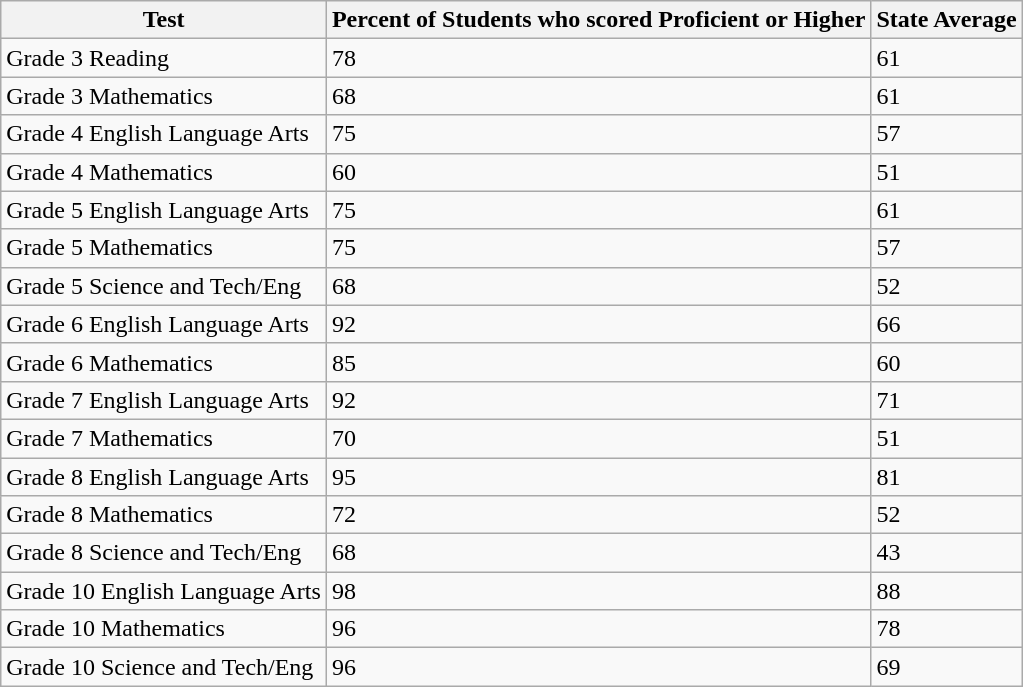<table class="wikitable">
<tr>
<th>Test</th>
<th>Percent of Students who scored Proficient or Higher</th>
<th>State Average</th>
</tr>
<tr>
<td>Grade 3 Reading</td>
<td>78</td>
<td>61</td>
</tr>
<tr>
<td>Grade 3 Mathematics</td>
<td>68</td>
<td>61</td>
</tr>
<tr>
<td>Grade 4 English Language Arts</td>
<td>75</td>
<td>57</td>
</tr>
<tr>
<td>Grade 4 Mathematics</td>
<td>60</td>
<td>51</td>
</tr>
<tr>
<td>Grade 5 English Language Arts</td>
<td>75</td>
<td>61</td>
</tr>
<tr>
<td>Grade 5 Mathematics</td>
<td>75</td>
<td>57</td>
</tr>
<tr>
<td>Grade 5 Science and Tech/Eng</td>
<td>68</td>
<td>52</td>
</tr>
<tr>
<td>Grade 6 English Language Arts</td>
<td>92</td>
<td>66</td>
</tr>
<tr>
<td>Grade 6 Mathematics</td>
<td>85</td>
<td>60</td>
</tr>
<tr>
<td>Grade 7 English Language Arts</td>
<td>92</td>
<td>71</td>
</tr>
<tr>
<td>Grade 7 Mathematics</td>
<td>70</td>
<td>51</td>
</tr>
<tr>
<td>Grade 8 English Language Arts</td>
<td>95</td>
<td>81</td>
</tr>
<tr>
<td>Grade 8 Mathematics</td>
<td>72</td>
<td>52</td>
</tr>
<tr>
<td>Grade 8 Science and Tech/Eng</td>
<td>68</td>
<td>43</td>
</tr>
<tr>
<td>Grade 10 English Language Arts</td>
<td>98</td>
<td>88</td>
</tr>
<tr>
<td>Grade 10 Mathematics</td>
<td>96</td>
<td>78</td>
</tr>
<tr>
<td>Grade 10 Science and Tech/Eng</td>
<td>96</td>
<td>69</td>
</tr>
</table>
